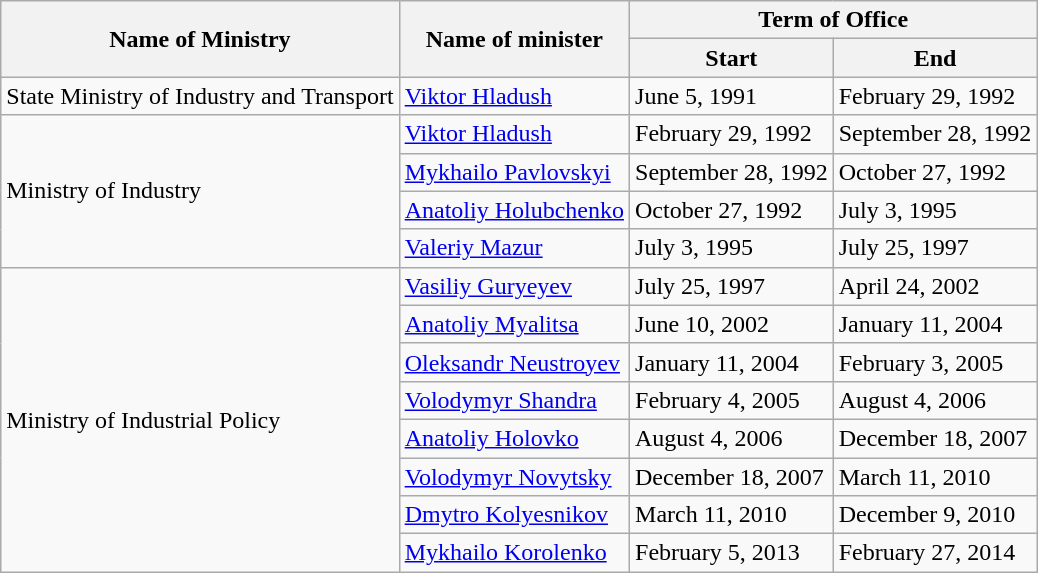<table class="wikitable">
<tr>
<th rowspan="2">Name of Ministry</th>
<th rowspan="2">Name of minister</th>
<th colspan="2">Term of Office</th>
</tr>
<tr>
<th>Start</th>
<th>End</th>
</tr>
<tr>
<td rowspan="1">State Ministry of Industry and Transport</td>
<td><a href='#'>Viktor Hladush</a></td>
<td>June 5, 1991</td>
<td>February 29, 1992</td>
</tr>
<tr>
<td rowspan="4">Ministry of Industry</td>
<td><a href='#'>Viktor Hladush</a></td>
<td>February 29, 1992</td>
<td>September 28, 1992</td>
</tr>
<tr>
<td><a href='#'>Mykhailo Pavlovskyi</a></td>
<td>September 28, 1992</td>
<td>October 27, 1992</td>
</tr>
<tr>
<td><a href='#'>Anatoliy Holubchenko</a></td>
<td>October 27, 1992</td>
<td>July 3, 1995</td>
</tr>
<tr>
<td><a href='#'>Valeriy Mazur</a></td>
<td>July 3, 1995</td>
<td>July 25, 1997</td>
</tr>
<tr>
<td rowspan="8">Ministry of Industrial Policy</td>
<td><a href='#'>Vasiliy Guryeyev</a></td>
<td>July 25, 1997</td>
<td>April 24, 2002</td>
</tr>
<tr>
<td><a href='#'>Anatoliy Myalitsa</a></td>
<td>June 10, 2002</td>
<td>January 11, 2004</td>
</tr>
<tr>
<td><a href='#'>Oleksandr Neustroyev</a></td>
<td>January 11, 2004</td>
<td>February 3, 2005</td>
</tr>
<tr>
<td><a href='#'>Volodymyr Shandra</a></td>
<td>February 4, 2005</td>
<td>August 4, 2006</td>
</tr>
<tr>
<td><a href='#'>Anatoliy Holovko</a></td>
<td>August 4, 2006</td>
<td>December 18, 2007</td>
</tr>
<tr>
<td><a href='#'>Volodymyr Novytsky</a></td>
<td>December 18, 2007</td>
<td>March 11, 2010</td>
</tr>
<tr>
<td><a href='#'>Dmytro Kolyesnikov</a></td>
<td>March 11, 2010</td>
<td>December 9, 2010</td>
</tr>
<tr>
<td><a href='#'>Mykhailo Korolenko</a></td>
<td>February 5, 2013</td>
<td>February 27, 2014</td>
</tr>
</table>
